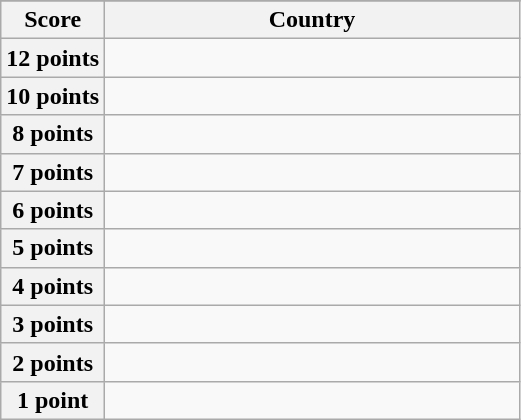<table class="wikitable">
<tr>
</tr>
<tr>
<th scope="col" width="20%">Score</th>
<th scope="col">Country</th>
</tr>
<tr>
<th scope="row">12 points</th>
<td></td>
</tr>
<tr>
<th scope="row">10 points</th>
<td></td>
</tr>
<tr>
<th scope="row">8 points</th>
<td></td>
</tr>
<tr>
<th scope="row">7 points</th>
<td></td>
</tr>
<tr>
<th scope="row">6 points</th>
<td></td>
</tr>
<tr>
<th scope="row">5 points</th>
<td></td>
</tr>
<tr>
<th scope="row">4 points</th>
<td></td>
</tr>
<tr>
<th scope="row">3 points</th>
<td></td>
</tr>
<tr>
<th scope="row">2 points</th>
<td></td>
</tr>
<tr>
<th scope="row">1 point</th>
<td></td>
</tr>
</table>
